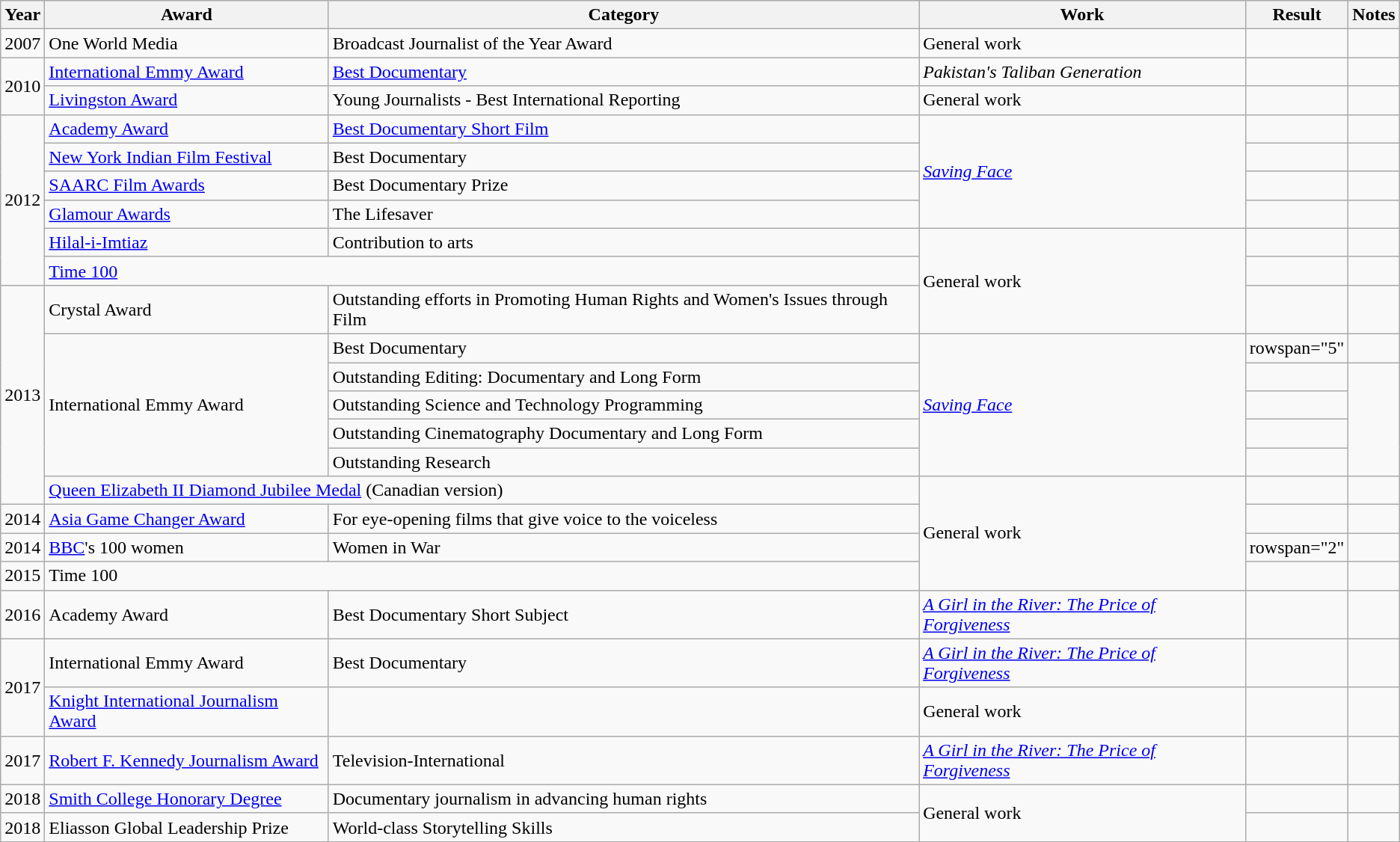<table class="wikitable">
<tr>
<th>Year</th>
<th>Award</th>
<th>Category</th>
<th>Work</th>
<th>Result</th>
<th>Notes</th>
</tr>
<tr>
<td rowspan="1">2007</td>
<td>One World Media</td>
<td>Broadcast Journalist of the Year Award</td>
<td>General work</td>
<td></td>
<td></td>
</tr>
<tr>
<td rowspan="2">2010</td>
<td><a href='#'>International Emmy Award</a></td>
<td><a href='#'>Best Documentary</a></td>
<td><em>Pakistan's Taliban Generation</em></td>
<td></td>
<td></td>
</tr>
<tr>
<td><a href='#'>Livingston Award</a></td>
<td>Young Journalists - Best International Reporting</td>
<td>General work</td>
<td></td>
<td></td>
</tr>
<tr>
<td rowspan="6">2012</td>
<td><a href='#'>Academy Award</a></td>
<td><a href='#'>Best Documentary Short Film</a></td>
<td rowspan="4"><em><a href='#'>Saving Face</a></em></td>
<td></td>
<td></td>
</tr>
<tr>
<td><a href='#'>New York Indian Film Festival</a></td>
<td>Best Documentary</td>
<td></td>
<td></td>
</tr>
<tr>
<td><a href='#'>SAARC Film Awards</a></td>
<td>Best Documentary Prize</td>
<td></td>
<td></td>
</tr>
<tr>
<td><a href='#'>Glamour Awards</a></td>
<td>The Lifesaver</td>
<td></td>
<td></td>
</tr>
<tr>
<td><a href='#'>Hilal-i-Imtiaz</a></td>
<td>Contribution to arts</td>
<td rowspan="3">General work</td>
<td></td>
</tr>
<tr>
<td colspan="2"><a href='#'>Time 100</a></td>
<td></td>
<td></td>
</tr>
<tr>
<td rowspan="7">2013</td>
<td>Crystal Award</td>
<td>Outstanding efforts in Promoting Human Rights and Women's Issues through Film</td>
<td></td>
<td></td>
</tr>
<tr>
<td rowspan="5">International Emmy Award</td>
<td>Best Documentary</td>
<td rowspan="5"><em><a href='#'>Saving Face</a></em></td>
<td>rowspan="5" </td>
<td></td>
</tr>
<tr>
<td>Outstanding Editing: Documentary and Long Form</td>
<td></td>
</tr>
<tr>
<td>Outstanding Science and Technology Programming</td>
<td></td>
</tr>
<tr>
<td>Outstanding Cinematography Documentary and Long Form</td>
<td></td>
</tr>
<tr>
<td>Outstanding Research</td>
<td></td>
</tr>
<tr>
<td colspan="2"><a href='#'>Queen Elizabeth II Diamond Jubilee Medal</a> (Canadian version)</td>
<td rowspan="4">General work</td>
<td></td>
<td></td>
</tr>
<tr>
<td>2014</td>
<td><a href='#'>Asia Game Changer Award</a></td>
<td>For eye-opening films that give voice to the voiceless</td>
<td></td>
<td></td>
</tr>
<tr>
<td>2014</td>
<td><a href='#'>BBC</a>'s 100 women</td>
<td>Women in War</td>
<td>rowspan="2" </td>
<td></td>
</tr>
<tr>
<td>2015</td>
<td colspan="2">Time 100</td>
<td></td>
</tr>
<tr>
<td>2016</td>
<td>Academy Award</td>
<td>Best Documentary Short Subject</td>
<td><em><a href='#'>A Girl in the River: The Price of Forgiveness</a></em></td>
<td></td>
<td></td>
</tr>
<tr>
<td rowspan="2">2017</td>
<td>International Emmy Award</td>
<td>Best Documentary</td>
<td><em><a href='#'>A Girl in the River: The Price of Forgiveness</a></em></td>
<td></td>
<td></td>
</tr>
<tr>
<td><a href='#'>Knight International Journalism Award</a></td>
<td></td>
<td>General work</td>
<td></td>
<td></td>
</tr>
<tr>
<td>2017</td>
<td><a href='#'>Robert F. Kennedy Journalism Award</a></td>
<td>Television-International</td>
<td><em><a href='#'>A Girl in the River: The Price of Forgiveness</a></em></td>
<td></td>
<td></td>
</tr>
<tr>
<td>2018</td>
<td><a href='#'>Smith College Honorary Degree</a></td>
<td>Documentary journalism in advancing human rights</td>
<td rowspan="2">General work</td>
<td></td>
<td></td>
</tr>
<tr>
<td>2018</td>
<td>Eliasson Global Leadership Prize</td>
<td>World-class Storytelling Skills</td>
<td></td>
<td></td>
</tr>
</table>
